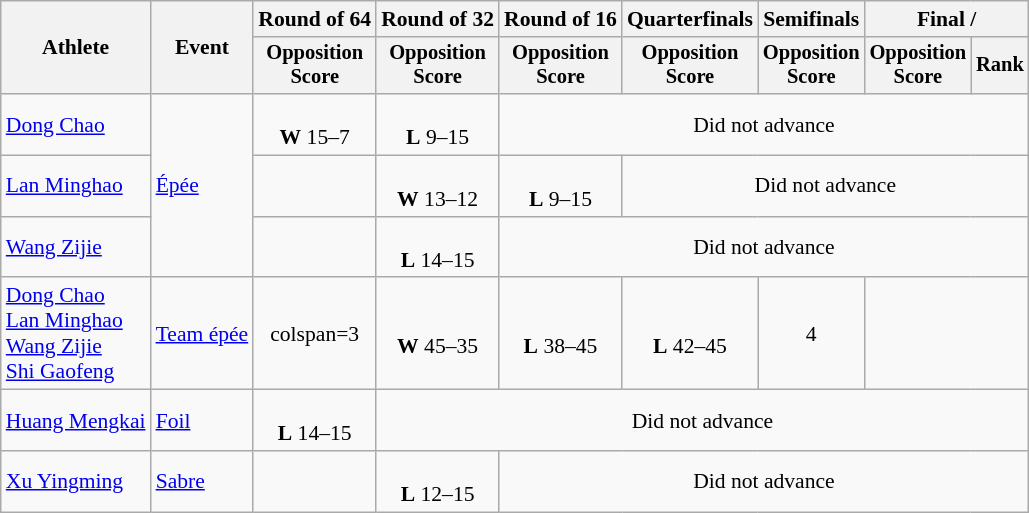<table class="wikitable" style="font-size:90%">
<tr>
<th rowspan="2">Athlete</th>
<th rowspan="2">Event</th>
<th>Round of 64</th>
<th>Round of 32</th>
<th>Round of 16</th>
<th>Quarterfinals</th>
<th>Semifinals</th>
<th colspan=2>Final / </th>
</tr>
<tr style="font-size:95%">
<th>Opposition <br> Score</th>
<th>Opposition <br> Score</th>
<th>Opposition <br> Score</th>
<th>Opposition <br> Score</th>
<th>Opposition <br> Score</th>
<th>Opposition <br> Score</th>
<th>Rank</th>
</tr>
<tr align=center>
<td align=left><a href='#'>Dong Chao</a></td>
<td align=left rowspan=3><a href='#'>Épée</a></td>
<td> <br> <strong>W</strong> 15–7</td>
<td> <br> <strong>L</strong> 9–15</td>
<td colspan=5>Did not advance</td>
</tr>
<tr align=center>
<td align=left><a href='#'>Lan Minghao</a></td>
<td></td>
<td><br> <strong>W</strong> 13–12</td>
<td><br><strong>L</strong> 9–15</td>
<td colspan=4>Did not advance</td>
</tr>
<tr align=center>
<td align=left><a href='#'>Wang Zijie</a></td>
<td></td>
<td><br><strong>L</strong> 14–15</td>
<td colspan=5>Did not advance</td>
</tr>
<tr align=center>
<td align=left><a href='#'>Dong Chao</a><br><a href='#'>Lan Minghao</a><br><a href='#'>Wang Zijie</a><br><a href='#'>Shi Gaofeng</a></td>
<td align=left><a href='#'>Team épée</a></td>
<td>colspan=3 </td>
<td><br><strong>W</strong> 45–35</td>
<td><br><strong>L</strong> 38–45</td>
<td><br><strong>L</strong> 42–45</td>
<td>4</td>
</tr>
<tr align=center>
<td align=left><a href='#'>Huang Mengkai</a></td>
<td align=left><a href='#'>Foil</a></td>
<td><br> <strong>L</strong> 14–15</td>
<td colspan=6>Did not advance</td>
</tr>
<tr align=center>
<td align=left><a href='#'>Xu Yingming</a></td>
<td align=left><a href='#'>Sabre</a></td>
<td></td>
<td> <br> <strong>L</strong> 12–15</td>
<td colspan=5>Did not advance</td>
</tr>
</table>
